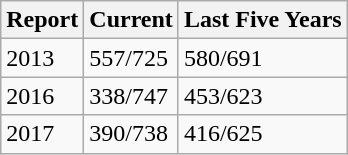<table class="wikitable">
<tr>
<th>Report</th>
<th>Current</th>
<th>Last Five Years</th>
</tr>
<tr>
<td>2013</td>
<td>557/725</td>
<td>580/691</td>
</tr>
<tr>
<td>2016</td>
<td>338/747</td>
<td>453/623</td>
</tr>
<tr>
<td>2017</td>
<td>390/738</td>
<td>416/625</td>
</tr>
</table>
